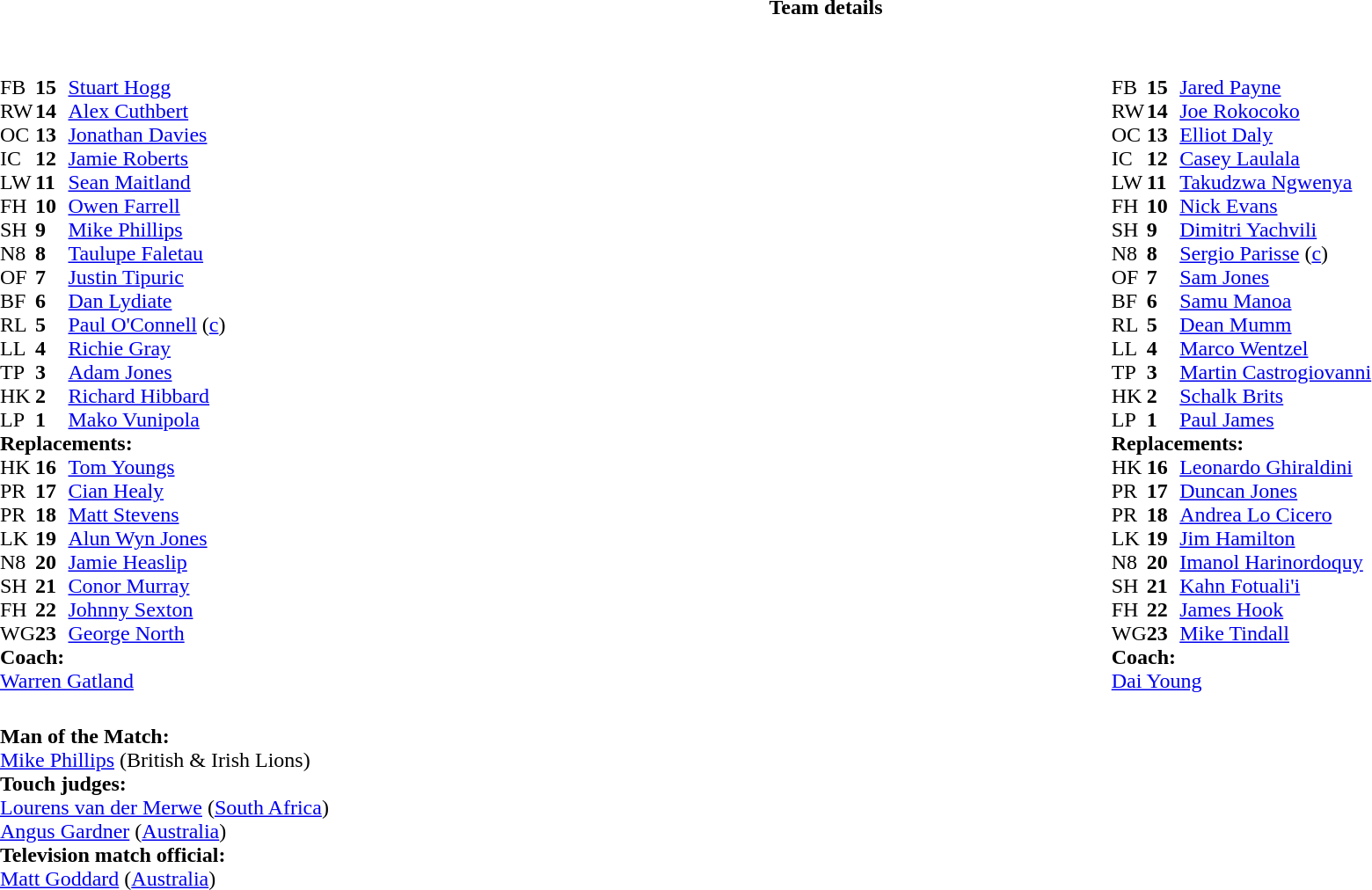<table border="0" width="100%" class="collapsible collapsed">
<tr>
<th>Team details</th>
</tr>
<tr>
<td><br><table style="width:100%;">
<tr>
<td style="vertical-align:top; width:50%"><br><table cellspacing="0" cellpadding="0">
<tr>
<th width="25"></th>
<th width="25"></th>
</tr>
<tr>
<td>FB</td>
<td><strong>15</strong></td>
<td> <a href='#'>Stuart Hogg</a></td>
</tr>
<tr>
<td>RW</td>
<td><strong>14</strong></td>
<td> <a href='#'>Alex Cuthbert</a></td>
</tr>
<tr>
<td>OC</td>
<td><strong>13</strong></td>
<td> <a href='#'>Jonathan Davies</a></td>
</tr>
<tr>
<td>IC</td>
<td><strong>12</strong></td>
<td> <a href='#'>Jamie Roberts</a></td>
<td></td>
<td></td>
</tr>
<tr>
<td>LW</td>
<td><strong>11</strong></td>
<td> <a href='#'>Sean Maitland</a></td>
</tr>
<tr>
<td>FH</td>
<td><strong>10</strong></td>
<td> <a href='#'>Owen Farrell</a></td>
<td></td>
<td></td>
</tr>
<tr>
<td>SH</td>
<td><strong>9</strong></td>
<td> <a href='#'>Mike Phillips</a></td>
<td></td>
<td></td>
</tr>
<tr>
<td>N8</td>
<td><strong>8</strong></td>
<td> <a href='#'>Taulupe Faletau</a></td>
<td></td>
<td></td>
</tr>
<tr>
<td>OF</td>
<td><strong>7</strong></td>
<td> <a href='#'>Justin Tipuric</a></td>
</tr>
<tr>
<td>BF</td>
<td><strong>6</strong></td>
<td> <a href='#'>Dan Lydiate</a></td>
</tr>
<tr>
<td>RL</td>
<td><strong>5</strong></td>
<td> <a href='#'>Paul O'Connell</a> (<a href='#'>c</a>)</td>
<td></td>
<td colspan=2></td>
<td></td>
</tr>
<tr>
<td>LL</td>
<td><strong>4</strong></td>
<td> <a href='#'>Richie Gray</a></td>
</tr>
<tr>
<td>TP</td>
<td><strong>3</strong></td>
<td> <a href='#'>Adam Jones</a></td>
<td></td>
<td></td>
</tr>
<tr>
<td>HK</td>
<td><strong>2</strong></td>
<td> <a href='#'>Richard Hibbard</a></td>
<td></td>
<td></td>
</tr>
<tr>
<td>LP</td>
<td><strong>1</strong></td>
<td> <a href='#'>Mako Vunipola</a></td>
<td></td>
<td></td>
</tr>
<tr>
<td colspan=3><strong>Replacements:</strong></td>
</tr>
<tr>
<td>HK</td>
<td><strong>16</strong></td>
<td> <a href='#'>Tom Youngs</a></td>
<td></td>
<td></td>
</tr>
<tr>
<td>PR</td>
<td><strong>17</strong></td>
<td> <a href='#'>Cian Healy</a></td>
<td></td>
<td></td>
</tr>
<tr>
<td>PR</td>
<td><strong>18</strong></td>
<td> <a href='#'>Matt Stevens</a></td>
<td></td>
<td></td>
</tr>
<tr>
<td>LK</td>
<td><strong>19</strong></td>
<td> <a href='#'>Alun Wyn Jones</a></td>
<td></td>
<td></td>
<td></td>
<td></td>
</tr>
<tr>
<td>N8</td>
<td><strong>20</strong></td>
<td> <a href='#'>Jamie Heaslip</a></td>
<td></td>
<td></td>
</tr>
<tr>
<td>SH</td>
<td><strong>21</strong></td>
<td> <a href='#'>Conor Murray</a></td>
<td></td>
<td></td>
</tr>
<tr>
<td>FH</td>
<td><strong>22</strong></td>
<td> <a href='#'>Johnny Sexton</a></td>
<td></td>
<td></td>
</tr>
<tr>
<td>WG</td>
<td><strong>23</strong></td>
<td> <a href='#'>George North</a></td>
<td></td>
<td></td>
</tr>
<tr>
<td colspan=3><strong>Coach:</strong></td>
</tr>
<tr>
<td colspan="4"> <a href='#'>Warren Gatland</a></td>
</tr>
</table>
</td>
<td valign="top"></td>
<td style="vertical-align:top; width:50%"><br><table cellspacing="0" cellpadding="0" style="margin:auto">
<tr>
<th width="25"></th>
<th width="25"></th>
</tr>
<tr>
<td>FB</td>
<td><strong>15</strong></td>
<td> <a href='#'>Jared Payne</a></td>
</tr>
<tr>
<td>RW</td>
<td><strong>14</strong></td>
<td> <a href='#'>Joe Rokocoko</a></td>
</tr>
<tr>
<td>OC</td>
<td><strong>13</strong></td>
<td> <a href='#'>Elliot Daly</a></td>
</tr>
<tr>
<td>IC</td>
<td><strong>12</strong></td>
<td> <a href='#'>Casey Laulala</a></td>
<td></td>
<td></td>
</tr>
<tr>
<td>LW</td>
<td><strong>11</strong></td>
<td> <a href='#'>Takudzwa Ngwenya</a></td>
<td></td>
<td></td>
</tr>
<tr>
<td>FH</td>
<td><strong>10</strong></td>
<td> <a href='#'>Nick Evans</a></td>
</tr>
<tr>
<td>SH</td>
<td><strong>9</strong></td>
<td> <a href='#'>Dimitri Yachvili</a></td>
<td></td>
<td></td>
</tr>
<tr>
<td>N8</td>
<td><strong>8</strong></td>
<td> <a href='#'>Sergio Parisse</a> (<a href='#'>c</a>)</td>
</tr>
<tr>
<td>OF</td>
<td><strong>7</strong></td>
<td> <a href='#'>Sam Jones</a></td>
</tr>
<tr>
<td>BF</td>
<td><strong>6</strong></td>
<td> <a href='#'>Samu Manoa</a></td>
<td></td>
<td></td>
<td></td>
</tr>
<tr>
<td>RL</td>
<td><strong>5</strong></td>
<td> <a href='#'>Dean Mumm</a></td>
<td></td>
<td></td>
</tr>
<tr>
<td>LL</td>
<td><strong>4</strong></td>
<td> <a href='#'>Marco Wentzel</a></td>
<td></td>
<td></td>
</tr>
<tr>
<td>TP</td>
<td><strong>3</strong></td>
<td> <a href='#'>Martin Castrogiovanni</a></td>
<td></td>
<td></td>
</tr>
<tr>
<td>HK</td>
<td><strong>2</strong></td>
<td> <a href='#'>Schalk Brits</a></td>
<td></td>
<td></td>
<td></td>
<td></td>
</tr>
<tr>
<td>LP</td>
<td><strong>1</strong></td>
<td> <a href='#'>Paul James</a></td>
<td></td>
<td></td>
</tr>
<tr>
<td colspan=3><strong>Replacements:</strong></td>
</tr>
<tr>
<td>HK</td>
<td><strong>16</strong></td>
<td> <a href='#'>Leonardo Ghiraldini</a></td>
<td></td>
<td></td>
<td></td>
<td></td>
</tr>
<tr>
<td>PR</td>
<td><strong>17</strong></td>
<td> <a href='#'>Duncan Jones</a></td>
<td></td>
<td></td>
</tr>
<tr>
<td>PR</td>
<td><strong>18</strong></td>
<td> <a href='#'>Andrea Lo Cicero</a></td>
<td></td>
<td></td>
</tr>
<tr>
<td>LK</td>
<td><strong>19</strong></td>
<td> <a href='#'>Jim Hamilton</a></td>
<td></td>
<td></td>
</tr>
<tr>
<td>N8</td>
<td><strong>20</strong></td>
<td> <a href='#'>Imanol Harinordoquy</a></td>
<td></td>
<td></td>
</tr>
<tr>
<td>SH</td>
<td><strong>21</strong></td>
<td> <a href='#'>Kahn Fotuali'i</a></td>
<td></td>
<td></td>
</tr>
<tr>
<td>FH</td>
<td><strong>22</strong></td>
<td> <a href='#'>James Hook</a></td>
<td></td>
<td></td>
</tr>
<tr>
<td>WG</td>
<td><strong>23</strong></td>
<td> <a href='#'>Mike Tindall</a></td>
<td></td>
<td></td>
</tr>
<tr>
<td colspan=3><strong>Coach:</strong></td>
</tr>
<tr>
<td colspan="4"> <a href='#'>Dai Young</a></td>
</tr>
</table>
</td>
</tr>
</table>
<table style="width:100%">
<tr>
<td><br><strong>Man of the Match:</strong>
<br><a href='#'>Mike Phillips</a> (British & Irish Lions)<br><strong>Touch judges:</strong>
<br><a href='#'>Lourens van der Merwe</a> (<a href='#'>South Africa</a>)
<br><a href='#'>Angus Gardner</a> (<a href='#'>Australia</a>)
<br><strong>Television match official:</strong>
<br><a href='#'>Matt Goddard</a> (<a href='#'>Australia</a>)</td>
</tr>
</table>
</td>
</tr>
</table>
